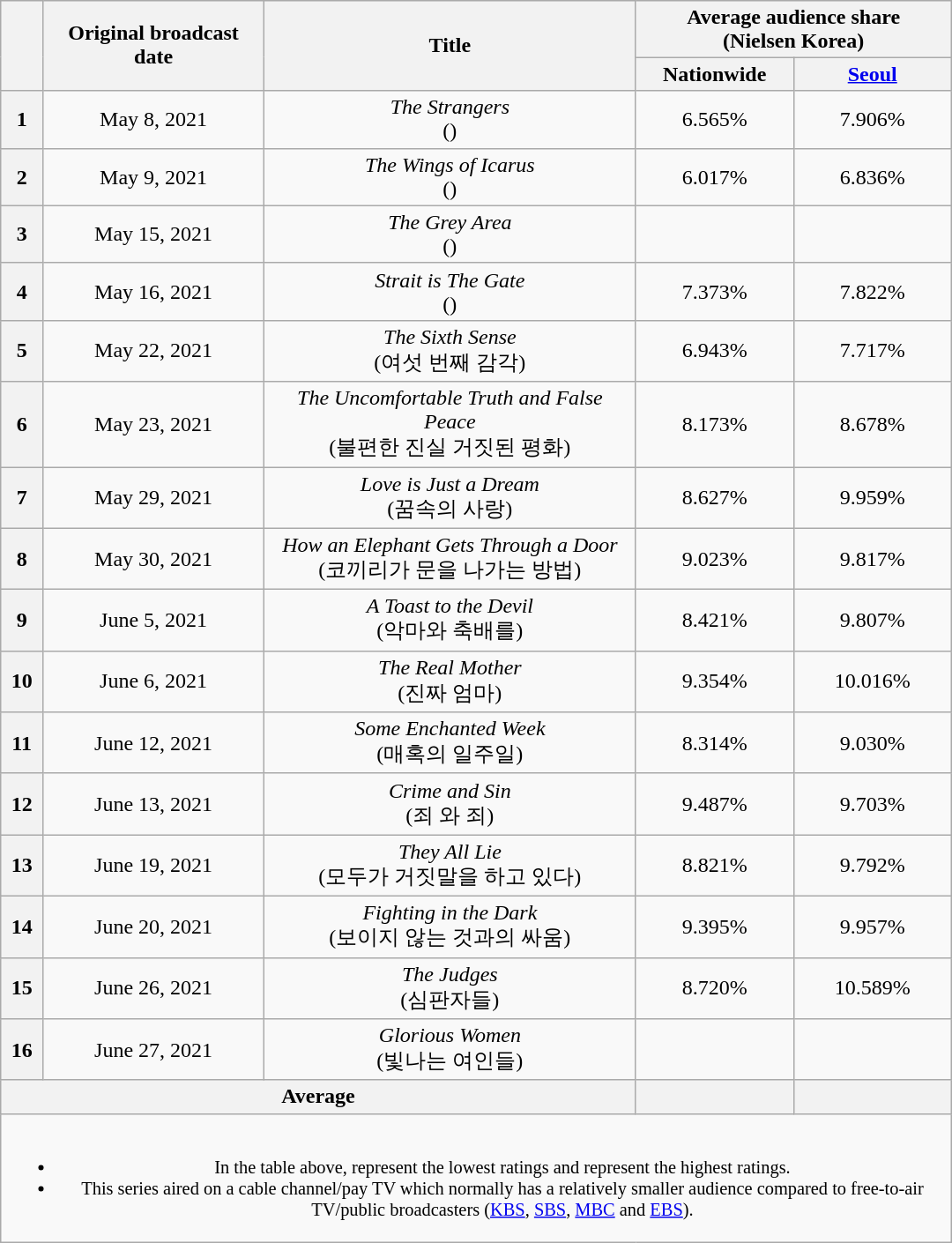<table class="wikitable" style="text-align:center;max-width:720px; margin-left: auto; margin-right: auto; border: none;">
<tr>
</tr>
<tr>
<th rowspan="2"></th>
<th rowspan="2" style="width:10em">Original broadcast date</th>
<th rowspan="2">Title</th>
<th colspan="2">Average audience share<br>(Nielsen Korea)</th>
</tr>
<tr>
<th scope="col" style="width:7em">Nationwide</th>
<th scope="col" style="width:7em"><a href='#'>Seoul</a></th>
</tr>
<tr>
<th>1</th>
<td>May 8, 2021</td>
<td><em>The Strangers</em><br>()</td>
<td>6.565% </td>
<td>7.906% </td>
</tr>
<tr>
<th>2</th>
<td>May 9, 2021</td>
<td><em>The Wings of Icarus</em><br>()</td>
<td>6.017% </td>
<td>6.836% </td>
</tr>
<tr>
<th>3</th>
<td>May 15, 2021</td>
<td><em>The Grey Area</em><br>()</td>
<td> </td>
<td> </td>
</tr>
<tr>
<th>4</th>
<td>May 16, 2021</td>
<td><em>Strait is The Gate</em><br>()</td>
<td>7.373% </td>
<td>7.822% </td>
</tr>
<tr>
<th>5</th>
<td>May 22, 2021</td>
<td><em>The Sixth Sense</em><br>(여섯 번째 감각)</td>
<td>6.943% </td>
<td>7.717% </td>
</tr>
<tr>
<th>6</th>
<td>May 23, 2021</td>
<td><em>The Uncomfortable Truth and False Peace</em><br>(불편한 진실 거짓된 평화)</td>
<td>8.173% </td>
<td>8.678% </td>
</tr>
<tr>
<th>7</th>
<td>May 29, 2021</td>
<td><em>Love is Just a Dream</em><br>(꿈속의 사랑)</td>
<td>8.627% </td>
<td>9.959%</td>
</tr>
<tr>
<th>8</th>
<td>May 30, 2021</td>
<td><em>How an Elephant Gets Through a Door</em><br>(코끼리가 문을 나가는 방법)</td>
<td>9.023%</td>
<td>9.817% </td>
</tr>
<tr>
<th>9</th>
<td>June 5, 2021</td>
<td><em>A Toast to the Devil</em><br>(악마와 축배를)</td>
<td>8.421% </td>
<td>9.807% </td>
</tr>
<tr>
<th>10</th>
<td>June 6, 2021</td>
<td><em>The Real Mother</em><br>(진짜 엄마)</td>
<td>9.354% </td>
<td>10.016% </td>
</tr>
<tr>
<th>11</th>
<td>June 12, 2021</td>
<td><em>Some Enchanted Week</em><br>(매혹의 일주일)</td>
<td>8.314% </td>
<td>9.030% </td>
</tr>
<tr>
<th>12</th>
<td>June 13, 2021</td>
<td><em>Crime and Sin</em><br>(죄 와 죄)</td>
<td>9.487% </td>
<td>9.703% </td>
</tr>
<tr>
<th>13</th>
<td>June 19, 2021</td>
<td><em>They All Lie</em><br>(모두가 거짓말을 하고 있다)</td>
<td>8.821% </td>
<td>9.792% </td>
</tr>
<tr>
<th>14</th>
<td>June 20, 2021</td>
<td><em>Fighting in the Dark</em><br>(보이지 않는 것과의 싸움)</td>
<td>9.395% </td>
<td>9.957% </td>
</tr>
<tr>
<th>15</th>
<td>June 26, 2021</td>
<td><em>The Judges</em><br>(심판자들)</td>
<td>8.720% </td>
<td>10.589% </td>
</tr>
<tr>
<th>16</th>
<td>June 27, 2021</td>
<td><em>Glorious Women</em><br>(빛나는 여인들)</td>
<td> </td>
<td> </td>
</tr>
<tr>
<th colspan="3">Average</th>
<th></th>
<th></th>
</tr>
<tr>
<td colspan="5" style="font-size:85%"><br><ul><li>In the table above,  represent the lowest ratings and  represent the highest ratings.</li><li>This series aired on a cable channel/pay TV which normally has a relatively smaller audience compared to free-to-air TV/public broadcasters (<a href='#'>KBS</a>, <a href='#'>SBS</a>, <a href='#'>MBC</a> and <a href='#'>EBS</a>).</li></ul></td>
</tr>
</table>
